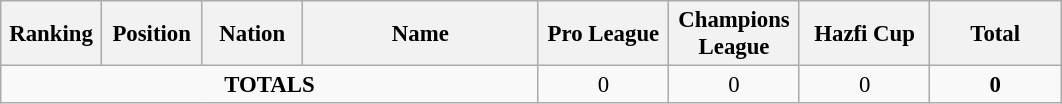<table class="wikitable" style="font-size: 95%; text-align: center;">
<tr>
<th width=60>Ranking</th>
<th width=60>Position</th>
<th width=60>Nation</th>
<th width=150>Name</th>
<th width=80>Pro League</th>
<th width=80>Champions League</th>
<th width=80>Hazfi Cup</th>
<th width=80>Total</th>
</tr>
<tr>
<td colspan="4"><strong>TOTALS</strong></td>
<td>0</td>
<td>0</td>
<td>0</td>
<td><strong>0</strong></td>
</tr>
</table>
